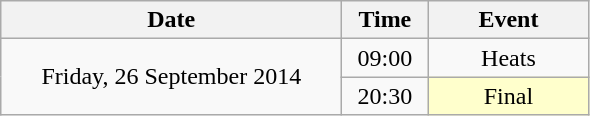<table class = "wikitable" style="text-align:center;">
<tr>
<th width=220>Date</th>
<th width=50>Time</th>
<th width=100>Event</th>
</tr>
<tr>
<td rowspan=2>Friday, 26 September 2014</td>
<td>09:00</td>
<td>Heats</td>
</tr>
<tr>
<td>20:30</td>
<td bgcolor=ffffcc>Final</td>
</tr>
</table>
